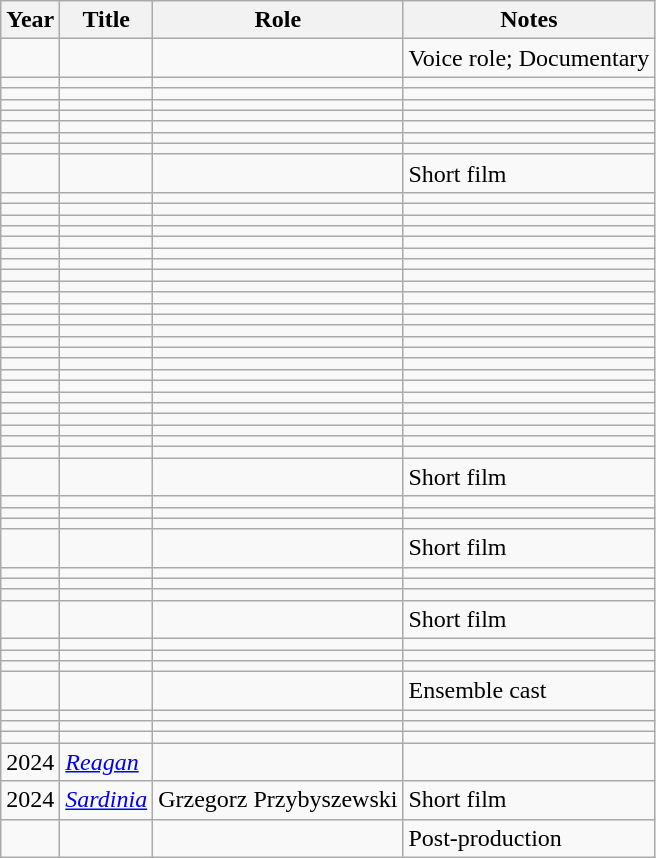<table class="wikitable sortable plainrowheaders unsortable">
<tr>
<th scope="col">Year</th>
<th scope="col">Title</th>
<th scope="col">Role</th>
<th scope="col" class="unsortable">Notes</th>
</tr>
<tr>
<td></td>
<td><em></em></td>
<td></td>
<td>Voice role; Documentary</td>
</tr>
<tr>
<td></td>
<td><em></em></td>
<td></td>
<td></td>
</tr>
<tr>
<td></td>
<td><em></em></td>
<td></td>
<td></td>
</tr>
<tr>
<td></td>
<td><em></em></td>
<td></td>
<td></td>
</tr>
<tr>
<td></td>
<td><em></em></td>
<td></td>
<td></td>
</tr>
<tr>
<td></td>
<td><em></em></td>
<td></td>
<td></td>
</tr>
<tr>
<td></td>
<td><em></em></td>
<td></td>
<td></td>
</tr>
<tr>
<td></td>
<td><em></em></td>
<td></td>
<td></td>
</tr>
<tr>
<td></td>
<td><em></em></td>
<td></td>
<td>Short film</td>
</tr>
<tr>
<td></td>
<td><em></em></td>
<td></td>
<td></td>
</tr>
<tr>
<td></td>
<td><em></em></td>
<td></td>
<td></td>
</tr>
<tr>
<td></td>
<td><em></em></td>
<td></td>
<td></td>
</tr>
<tr>
<td></td>
<td><em></em></td>
<td></td>
<td></td>
</tr>
<tr>
<td></td>
<td><em></em></td>
<td></td>
<td></td>
</tr>
<tr>
<td></td>
<td><em></em></td>
<td></td>
<td></td>
</tr>
<tr>
<td></td>
<td><em></em></td>
<td></td>
<td></td>
</tr>
<tr>
<td></td>
<td><em></em></td>
<td></td>
<td></td>
</tr>
<tr>
<td></td>
<td><em></em></td>
<td></td>
<td></td>
</tr>
<tr>
<td></td>
<td><em></em></td>
<td></td>
<td></td>
</tr>
<tr>
<td></td>
<td><em></em></td>
<td></td>
<td></td>
</tr>
<tr>
<td></td>
<td><em></em></td>
<td></td>
<td></td>
</tr>
<tr>
<td></td>
<td><em></em></td>
<td></td>
<td></td>
</tr>
<tr>
<td></td>
<td><em></em></td>
<td></td>
<td></td>
</tr>
<tr>
<td></td>
<td><em></em></td>
<td></td>
<td></td>
</tr>
<tr>
<td></td>
<td><em></em></td>
<td></td>
<td></td>
</tr>
<tr>
<td></td>
<td><em></em></td>
<td></td>
<td></td>
</tr>
<tr>
<td></td>
<td><em></em></td>
<td></td>
<td></td>
</tr>
<tr>
<td></td>
<td><em></em></td>
<td></td>
<td></td>
</tr>
<tr>
<td></td>
<td><em></em></td>
<td></td>
<td></td>
</tr>
<tr>
<td></td>
<td><em></em></td>
<td></td>
<td></td>
</tr>
<tr>
<td></td>
<td><em></em></td>
<td></td>
<td></td>
</tr>
<tr>
<td></td>
<td><em></em></td>
<td></td>
<td></td>
</tr>
<tr>
<td></td>
<td><em></em></td>
<td></td>
<td></td>
</tr>
<tr>
<td></td>
<td><em></em></td>
<td></td>
<td>Short film</td>
</tr>
<tr>
<td></td>
<td><em></em></td>
<td></td>
<td></td>
</tr>
<tr>
<td></td>
<td><em></em></td>
<td></td>
<td></td>
</tr>
<tr>
<td></td>
<td><em></em></td>
<td></td>
<td></td>
</tr>
<tr>
<td></td>
<td><em></em></td>
<td></td>
<td>Short film</td>
</tr>
<tr>
<td></td>
<td><em></em></td>
<td></td>
<td></td>
</tr>
<tr>
<td></td>
<td><em></em></td>
<td></td>
<td></td>
</tr>
<tr>
<td></td>
<td><em></em></td>
<td></td>
<td></td>
</tr>
<tr>
<td></td>
<td><em></em></td>
<td></td>
<td>Short film</td>
</tr>
<tr>
<td></td>
<td><em></em></td>
<td></td>
<td></td>
</tr>
<tr>
<td></td>
<td><em></em></td>
<td></td>
<td></td>
</tr>
<tr>
<td></td>
<td><em></em></td>
<td></td>
<td></td>
</tr>
<tr>
<td></td>
<td><em></em></td>
<td></td>
<td>Ensemble cast</td>
</tr>
<tr>
<td></td>
<td><em></em></td>
<td></td>
<td></td>
</tr>
<tr>
<td></td>
<td><em></em></td>
<td></td>
<td></td>
</tr>
<tr>
<td></td>
<td><em></em></td>
<td></td>
<td></td>
</tr>
<tr>
<td>2024</td>
<td><em><a href='#'>Reagan</a></em></td>
<td></td>
<td></td>
</tr>
<tr>
<td>2024</td>
<td><a href='#'><em>Sardinia</em></a></td>
<td>Grzegorz Przybyszewski</td>
<td>Short film</td>
</tr>
<tr>
<td></td>
<td></td>
<td></td>
<td>Post-production</td>
</tr>
</table>
